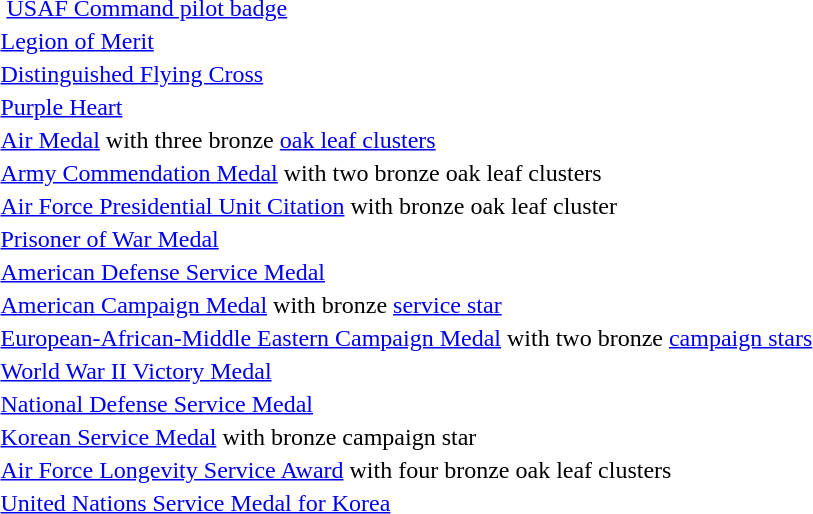<table>
<tr>
<td colspan="2">  <a href='#'>USAF Command pilot badge</a></td>
</tr>
<tr>
<td></td>
<td><a href='#'>Legion of Merit</a></td>
</tr>
<tr>
<td></td>
<td><a href='#'>Distinguished Flying Cross</a></td>
</tr>
<tr>
<td></td>
<td><a href='#'>Purple Heart</a></td>
</tr>
<tr>
<td></td>
<td><a href='#'>Air Medal</a> with three bronze <a href='#'>oak leaf clusters</a></td>
</tr>
<tr>
<td></td>
<td><a href='#'>Army Commendation Medal</a> with two bronze oak leaf clusters</td>
</tr>
<tr>
<td></td>
<td><a href='#'>Air Force Presidential Unit Citation</a> with bronze oak leaf cluster</td>
</tr>
<tr>
<td></td>
<td><a href='#'>Prisoner of War Medal</a></td>
</tr>
<tr>
<td></td>
<td><a href='#'>American Defense Service Medal</a></td>
</tr>
<tr>
<td></td>
<td><a href='#'>American Campaign Medal</a> with bronze <a href='#'>service star</a></td>
</tr>
<tr>
<td></td>
<td><a href='#'>European-African-Middle Eastern Campaign Medal</a> with two bronze <a href='#'>campaign stars</a></td>
</tr>
<tr>
<td></td>
<td><a href='#'>World War II Victory Medal</a></td>
</tr>
<tr>
<td></td>
<td><a href='#'>National Defense Service Medal</a></td>
</tr>
<tr>
<td></td>
<td><a href='#'>Korean Service Medal</a> with bronze campaign star</td>
</tr>
<tr>
<td></td>
<td><a href='#'>Air Force Longevity Service Award</a> with four bronze oak leaf clusters</td>
</tr>
<tr>
<td></td>
<td><a href='#'>United Nations Service Medal for Korea</a></td>
</tr>
</table>
